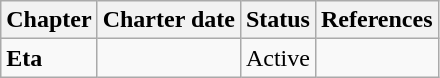<table class="wikitable sortable">
<tr>
<th>Chapter</th>
<th>Charter date</th>
<th>Status</th>
<th>References</th>
</tr>
<tr>
<td><strong>Eta</strong></td>
<td></td>
<td>Active</td>
<td></td>
</tr>
</table>
